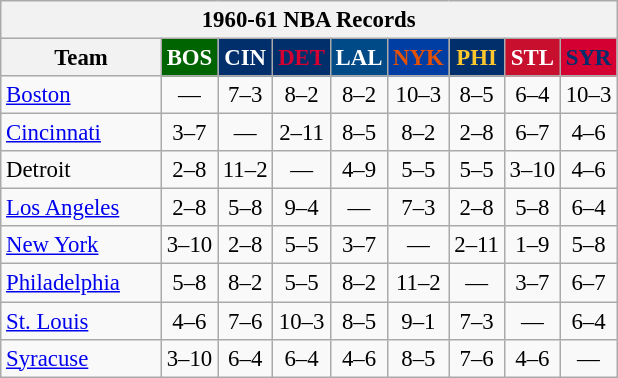<table class="wikitable" style="font-size:95%; text-align:center;">
<tr>
<th colspan=9>1960-61 NBA Records</th>
</tr>
<tr>
<th width=100>Team</th>
<th style="background:#006400;color:#FFFFFF;width=35">BOS</th>
<th style="background:#012F6B;color:#FFFFFF;width=35">CIN</th>
<th style="background:#012F6B;color:#D40032;width=35">DET</th>
<th style="background:#004B87;color:#FFFFFF;width=35">LAL</th>
<th style="background:#003EA4;color:#E45206;width=35">NYK</th>
<th style="background:#012F6B;color:#FEC72E;width=35">PHI</th>
<th style="background:#C90F2E;color:#FFFFFF;width=35">STL</th>
<th style="background:#D40032;color:#022E6B;width=35">SYR</th>
</tr>
<tr>
<td style="text-align:left;"><a href='#'>Boston</a></td>
<td>—</td>
<td>7–3</td>
<td>8–2</td>
<td>8–2</td>
<td>10–3</td>
<td>8–5</td>
<td>6–4</td>
<td>10–3</td>
</tr>
<tr>
<td style="text-align:left;"><a href='#'>Cincinnati</a></td>
<td>3–7</td>
<td>—</td>
<td>2–11</td>
<td>8–5</td>
<td>8–2</td>
<td>2–8</td>
<td>6–7</td>
<td>4–6</td>
</tr>
<tr>
<td style="text-align:left;">Detroit</td>
<td>2–8</td>
<td>11–2</td>
<td>—</td>
<td>4–9</td>
<td>5–5</td>
<td>5–5</td>
<td>3–10</td>
<td>4–6</td>
</tr>
<tr>
<td style="text-align:left;"><a href='#'>Los Angeles</a></td>
<td>2–8</td>
<td>5–8</td>
<td>9–4</td>
<td>—</td>
<td>7–3</td>
<td>2–8</td>
<td>5–8</td>
<td>6–4</td>
</tr>
<tr>
<td style="text-align:left;"><a href='#'>New York</a></td>
<td>3–10</td>
<td>2–8</td>
<td>5–5</td>
<td>3–7</td>
<td>—</td>
<td>2–11</td>
<td>1–9</td>
<td>5–8</td>
</tr>
<tr>
<td style="text-align:left;"><a href='#'>Philadelphia</a></td>
<td>5–8</td>
<td>8–2</td>
<td>5–5</td>
<td>8–2</td>
<td>11–2</td>
<td>—</td>
<td>3–7</td>
<td>6–7</td>
</tr>
<tr>
<td style="text-align:left;"><a href='#'>St. Louis</a></td>
<td>4–6</td>
<td>7–6</td>
<td>10–3</td>
<td>8–5</td>
<td>9–1</td>
<td>7–3</td>
<td>—</td>
<td>6–4</td>
</tr>
<tr>
<td style="text-align:left;"><a href='#'>Syracuse</a></td>
<td>3–10</td>
<td>6–4</td>
<td>6–4</td>
<td>4–6</td>
<td>8–5</td>
<td>7–6</td>
<td>4–6</td>
<td>—</td>
</tr>
</table>
